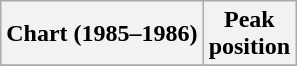<table class="wikitable plainrowheaders">
<tr>
<th scope="col">Chart (1985–1986)</th>
<th scope="col">Peak<br>position</th>
</tr>
<tr>
</tr>
</table>
